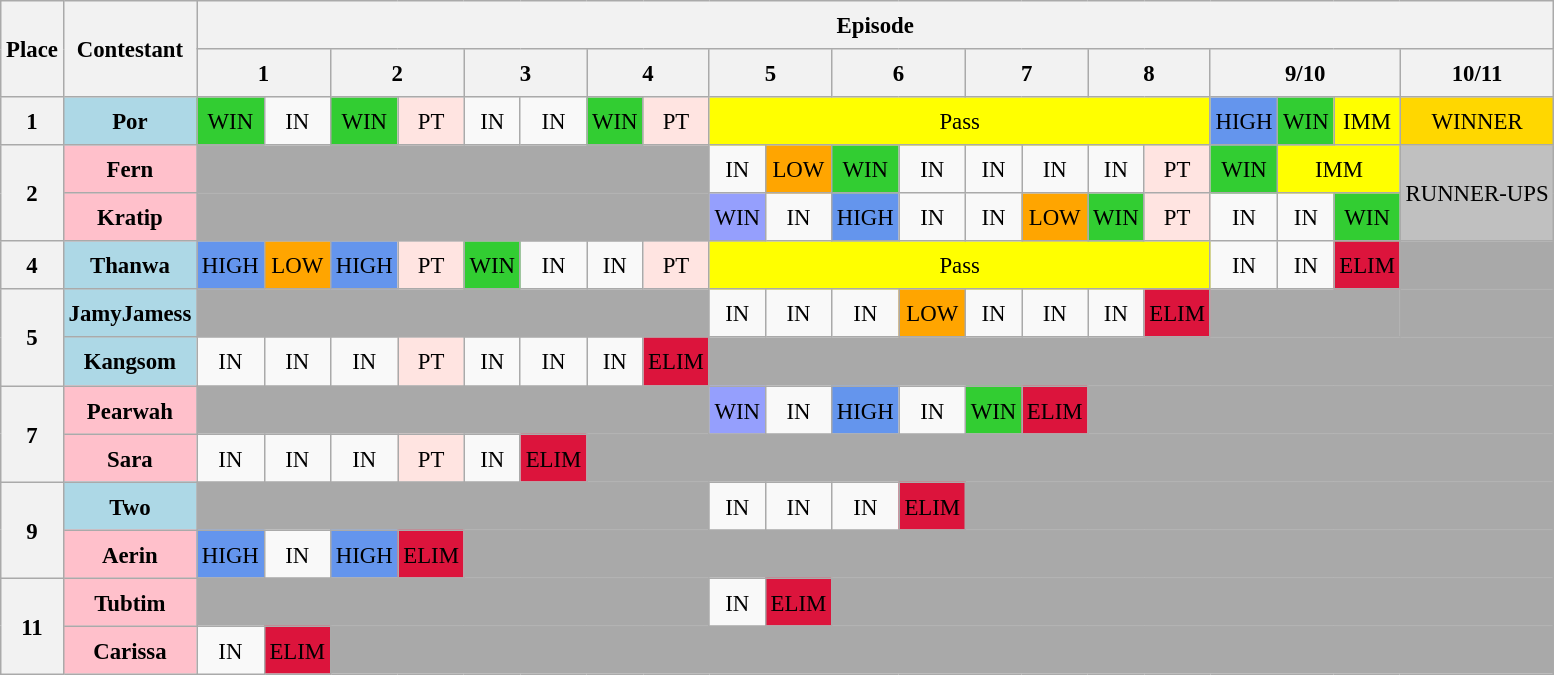<table class="wikitable" style="text-align: center; font-size:95%; line-height:25px;">
<tr>
<th rowspan=2>Place</th>
<th rowspan=2>Contestant</th>
<th colspan=20>Episode</th>
</tr>
<tr>
<th colspan=2>1</th>
<th colspan=2>2</th>
<th colspan=2>3</th>
<th colspan=2>4</th>
<th colspan=2>5</th>
<th colspan=2>6</th>
<th colspan=2>7</th>
<th colspan=2>8</th>
<th colspan=3>9/10</th>
<th>10/11</th>
</tr>
<tr>
<th>1</th>
<th style="background:lightblue;">Por</th>
<td style="background:limegreen">WIN</td>
<td>IN</td>
<td style="background:limegreen">WIN</td>
<td style="background:mistyrose;">PT</td>
<td>IN</td>
<td>IN</td>
<td style="background:limegreen">WIN</td>
<td style="background:mistyrose;">PT</td>
<td colspan="8" style="background:yellow;">Pass</td>
<td style="background:cornflowerblue;">HIGH</td>
<td style="background:limegreen;">WIN</td>
<td style="background:yellow;">IMM</td>
<td style="background:gold;">WINNER</td>
</tr>
<tr>
<th rowspan="2">2</th>
<th style="background:pink">Fern</th>
<td colspan="8" style="background: darkgrey;"></td>
<td>IN</td>
<td style="background:orange;">LOW</td>
<td style="background:limegreen">WIN</td>
<td>IN</td>
<td>IN</td>
<td>IN</td>
<td>IN</td>
<td style="background:mistyrose;">PT</td>
<td style="background:limegreen;">WIN</td>
<td colspan=2 style="background:yellow;">IMM</td>
<td rowspan="2" style="background:silver;">RUNNER-UPS</td>
</tr>
<tr>
<th style="background:pink">Kratip</th>
<td colspan="8" style="background: darkgrey;"></td>
<td style="background:#959FFD;">WIN</td>
<td>IN</td>
<td style="background:cornflowerblue;">HIGH</td>
<td>IN</td>
<td>IN</td>
<td style="background:orange;">LOW</td>
<td style="background:limegreen">WIN</td>
<td style="background:mistyrose;">PT</td>
<td>IN</td>
<td>IN</td>
<td style="background:limegreen">WIN</td>
</tr>
<tr>
<th>4</th>
<th style="background:lightblue;">Thanwa</th>
<td style="background:cornflowerblue;">HIGH</td>
<td style="background:orange;">LOW</td>
<td style="background:cornflowerblue;">HIGH</td>
<td style="background:mistyrose;">PT</td>
<td style="background:limegreen">WIN</td>
<td>IN</td>
<td>IN</td>
<td style="background:mistyrose;">PT</td>
<td colspan="8" style="background:yellow;">Pass</td>
<td>IN</td>
<td>IN</td>
<td style="background:crimson;">ELIM</td>
<td style="background: darkgrey;"></td>
</tr>
<tr>
<th rowspan="2">5</th>
<th style="background:lightblue;">JamyJamess</th>
<td colspan="8" style="background: darkgrey;"></td>
<td>IN</td>
<td>IN</td>
<td>IN</td>
<td style="background:orange;">LOW</td>
<td>IN</td>
<td>IN</td>
<td>IN</td>
<td style="background:crimson;">ELIM</td>
<td colspan="3" style="background: darkgrey;"></td>
<td style="background: darkgrey;"></td>
</tr>
<tr>
<th style="background:lightblue;">Kangsom</th>
<td>IN</td>
<td>IN</td>
<td>IN</td>
<td style="background:mistyrose;">PT</td>
<td>IN</td>
<td>IN</td>
<td>IN</td>
<td style="background:crimson;">ELIM</td>
<td colspan="12" style="background: darkgrey;"></td>
</tr>
<tr>
<th rowspan="2">7</th>
<th style="background:pink">Pearwah</th>
<td colspan="8" style="background: darkgrey;"></td>
<td style="background:#959FFD;">WIN</td>
<td>IN</td>
<td style="background:cornflowerblue;">HIGH</td>
<td>IN</td>
<td style="background:limegreen">WIN</td>
<td style="background:crimson;">ELIM</td>
<td colspan="6" style="background: darkgrey;"></td>
</tr>
<tr>
<th style="background:pink">Sara</th>
<td>IN</td>
<td>IN</td>
<td>IN</td>
<td style="background:mistyrose;">PT</td>
<td>IN</td>
<td style="background:crimson;">ELIM</td>
<td colspan="14" style="background: darkgrey;"></td>
</tr>
<tr>
<th rowspan="2">9</th>
<th style="background:lightblue;">Two</th>
<td colspan="8" style="background: darkgrey;"></td>
<td>IN</td>
<td>IN</td>
<td>IN</td>
<td style="background:crimson;">ELIM</td>
<td colspan="8" style="background: darkgrey;"></td>
</tr>
<tr>
<th style="background:pink">Aerin</th>
<td style="background:cornflowerblue;">HIGH</td>
<td>IN</td>
<td style="background:cornflowerblue;">HIGH</td>
<td style="background:crimson;">ELIM</td>
<td colspan="16" style="background: darkgrey;"></td>
</tr>
<tr>
<th rowspan="2">11</th>
<th style="background:pink">Tubtim</th>
<td colspan="8" style="background: darkgrey;"></td>
<td>IN</td>
<td style="background:crimson;">ELIM</td>
<td colspan="10" style="background: darkgrey;"></td>
</tr>
<tr>
<th style="background:pink">Carissa</th>
<td>IN</td>
<td style="background:crimson;">ELIM</td>
<td colspan="18" style="background: darkgrey;"></td>
</tr>
</table>
